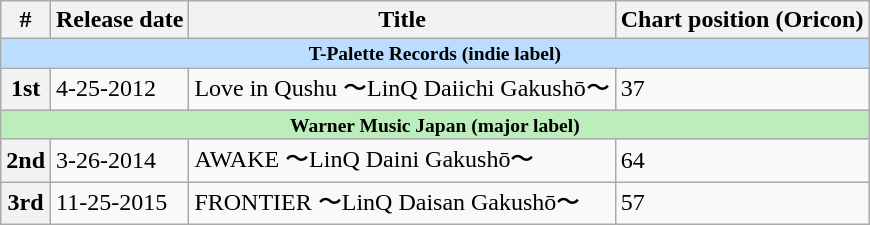<table class="wikitable">
<tr>
<th>#</th>
<th>Release date</th>
<th>Title</th>
<th>Chart position (Oricon)</th>
</tr>
<tr>
<th colspan="4" style="font-size:small;line-height:1;background-color:#BDF">T-Palette Records (indie label)</th>
</tr>
<tr>
<th>1st</th>
<td><div>4-25-2012</div></td>
<td><div>Love in Qushu 〜LinQ Daiichi Gakushō〜</div></td>
<td><div>37</div></td>
</tr>
<tr>
<th colspan="6" style="font-size:small;line-height:1;background-color:#BEB">Warner Music Japan (major label)</th>
</tr>
<tr>
<th>2nd</th>
<td><div>3-26-2014</div></td>
<td><div>AWAKE 〜LinQ Daini Gakushō〜</div></td>
<td><div>64</div></td>
</tr>
<tr>
<th>3rd</th>
<td><div>11-25-2015</div></td>
<td><div>FRONTIER 〜LinQ Daisan Gakushō〜</div></td>
<td><div>57</div></td>
</tr>
</table>
